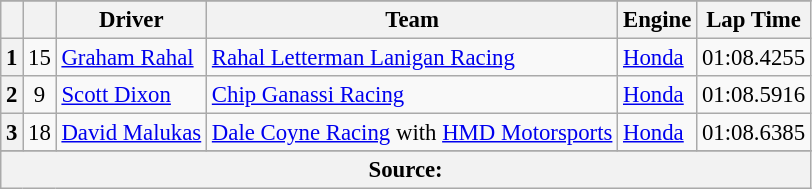<table class="wikitable" style="font-size:95%;">
<tr>
</tr>
<tr>
<th></th>
<th></th>
<th>Driver</th>
<th>Team</th>
<th>Engine</th>
<th>Lap Time</th>
</tr>
<tr>
<th>1</th>
<td align="center">15</td>
<td> <a href='#'>Graham Rahal</a> <strong></strong></td>
<td><a href='#'>Rahal Letterman Lanigan Racing</a></td>
<td><a href='#'>Honda</a></td>
<td>01:08.4255</td>
</tr>
<tr>
<th>2</th>
<td align="center">9</td>
<td> <a href='#'>Scott Dixon</a> <strong></strong></td>
<td><a href='#'>Chip Ganassi Racing</a></td>
<td><a href='#'>Honda</a></td>
<td>01:08.5916</td>
</tr>
<tr>
<th>3</th>
<td align="center">18</td>
<td> <a href='#'>David Malukas</a></td>
<td><a href='#'>Dale Coyne Racing</a> with <a href='#'>HMD Motorsports</a></td>
<td><a href='#'>Honda</a></td>
<td>01:08.6385</td>
</tr>
<tr>
</tr>
<tr class="sortbottom">
<th colspan="6">Source:</th>
</tr>
</table>
